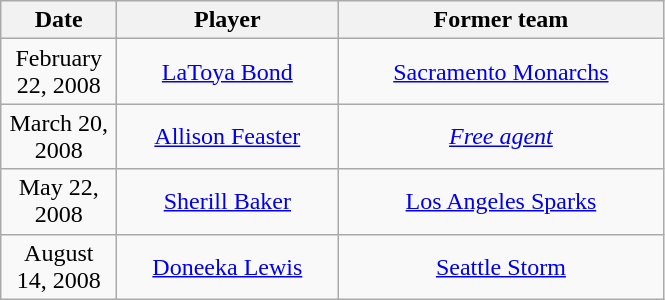<table class="wikitable" style="text-align: center">
<tr>
<th style="width:70px">Date</th>
<th style="width:140px">Player</th>
<th style="width:210px">Former team</th>
</tr>
<tr style="height:40px">
<td>February 22, 2008</td>
<td><a href='#'>LaToya Bond</a></td>
<td><a href='#'>Sacramento Monarchs</a></td>
</tr>
<tr style="height:40px">
<td>March 20, 2008</td>
<td><a href='#'>Allison Feaster</a></td>
<td><em><a href='#'>Free agent</a></em></td>
</tr>
<tr style="height:40px">
<td>May 22, 2008</td>
<td><a href='#'>Sherill Baker</a></td>
<td><a href='#'>Los Angeles Sparks</a></td>
</tr>
<tr style="height:40px">
<td>August 14, 2008</td>
<td><a href='#'>Doneeka Lewis</a></td>
<td><a href='#'>Seattle Storm</a></td>
</tr>
</table>
